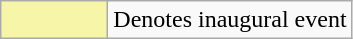<table class="wikitable">
<tr>
<th scope="row" style="background:#f7f6a8; width:4em;"></th>
<td>Denotes inaugural event</td>
</tr>
</table>
